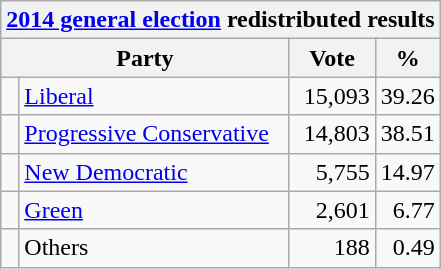<table class="wikitable">
<tr>
<th colspan="4"><a href='#'>2014 general election</a> redistributed results</th>
</tr>
<tr>
<th bgcolor="#DDDDFF" width="130px" colspan="2">Party</th>
<th bgcolor="#DDDDFF" width="50px">Vote</th>
<th bgcolor="#DDDDFF" width="30px">%</th>
</tr>
<tr>
<td> </td>
<td><a href='#'>Liberal</a></td>
<td align=right>15,093</td>
<td align=right>39.26</td>
</tr>
<tr>
<td> </td>
<td><a href='#'>Progressive Conservative</a></td>
<td align=right>14,803</td>
<td align=right>38.51</td>
</tr>
<tr>
<td> </td>
<td><a href='#'>New Democratic</a></td>
<td align=right>5,755</td>
<td align=right>14.97</td>
</tr>
<tr>
<td> </td>
<td><a href='#'>Green</a></td>
<td align=right>2,601</td>
<td align=right>6.77</td>
</tr>
<tr>
<td> </td>
<td>Others</td>
<td align=right>188</td>
<td align=right>0.49</td>
</tr>
</table>
